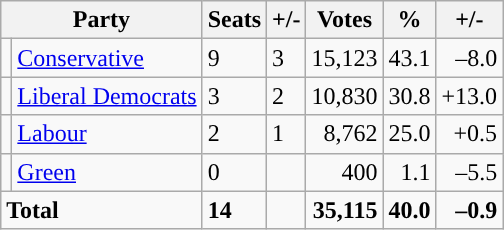<table class="wikitable sortable">
<tr>
<th colspan="2">Party</th>
<th>Seats</th>
<th>+/-</th>
<th>Votes</th>
<th>%</th>
<th>+/-</th>
</tr>
<tr>
<td style="background-color: "></td>
<td><a href='#'>Conservative</a></td>
<td>9</td>
<td> 3</td>
<td style="text-align:right;">15,123</td>
<td style="text-align:right;">43.1</td>
<td style="text-align:right;">–8.0</td>
</tr>
<tr>
<td style="background-color: "></td>
<td><a href='#'>Liberal Democrats</a></td>
<td>3</td>
<td> 2</td>
<td style="text-align:right;">10,830</td>
<td style="text-align:right;">30.8</td>
<td style="text-align:right;">+13.0</td>
</tr>
<tr>
<td style="background-color: "></td>
<td><a href='#'>Labour</a></td>
<td>2</td>
<td> 1</td>
<td style="text-align:right;">8,762</td>
<td style="text-align:right;">25.0</td>
<td style="text-align:right;">+0.5</td>
</tr>
<tr>
<td style="background-color: "></td>
<td><a href='#'>Green</a></td>
<td>0</td>
<td></td>
<td style="text-align:right;">400</td>
<td style="text-align:right;">1.1</td>
<td style="text-align:right;">–5.5</td>
</tr>
<tr>
<td colspan="2"><strong>Total</strong></td>
<td><strong>14</strong></td>
<td></td>
<td style="text-align:right;"><strong>35,115</strong></td>
<td style="text-align:right;"><strong>40.0</strong></td>
<td style="text-align:right;"><strong>–0.9</strong></td>
</tr>
</table>
